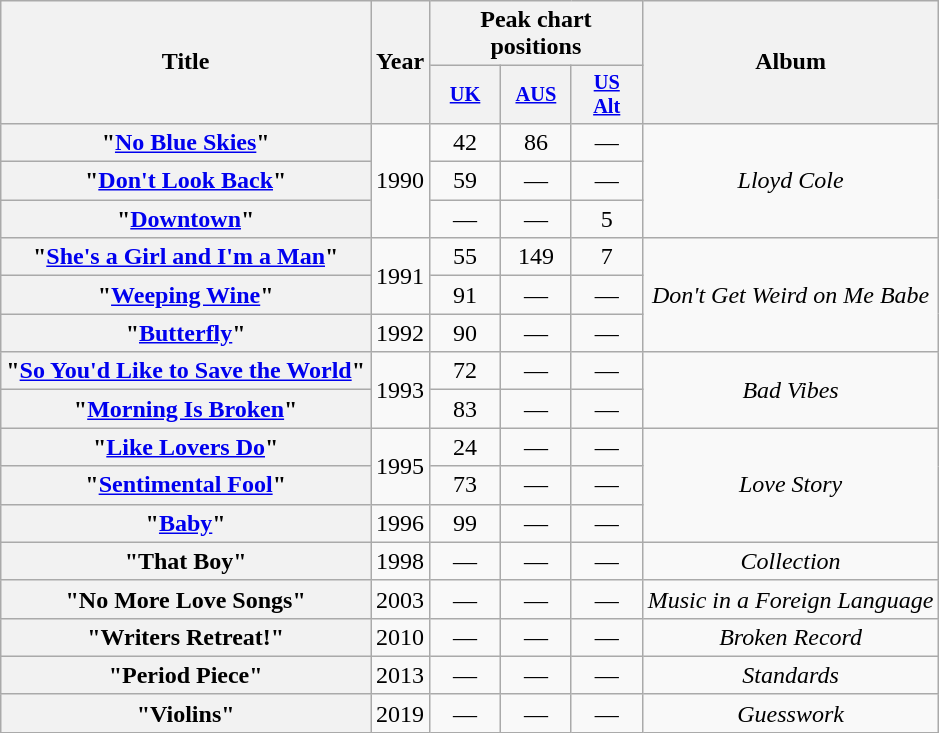<table class="wikitable plainrowheaders" style=text-align:center;>
<tr>
<th scope="col" rowspan="2">Title</th>
<th scope="col" rowspan="2">Year</th>
<th colspan="3">Peak chart positions</th>
<th scope="col" rowspan="2">Album</th>
</tr>
<tr>
<th style="width:3em;font-size:85%"><a href='#'>UK</a><br></th>
<th style="width:3em;font-size:85%"><a href='#'>AUS</a><br></th>
<th style="width:3em;font-size:85%"><a href='#'>US<br>Alt</a><br></th>
</tr>
<tr>
<th scope="row">"<a href='#'>No Blue Skies</a>"</th>
<td rowspan="3">1990</td>
<td>42</td>
<td>86</td>
<td>—</td>
<td rowspan="3"><em>Lloyd Cole</em></td>
</tr>
<tr>
<th scope="row">"<a href='#'>Don't Look Back</a>"</th>
<td>59</td>
<td>—</td>
<td>—</td>
</tr>
<tr>
<th scope="row">"<a href='#'>Downtown</a>"</th>
<td>—</td>
<td>—</td>
<td>5</td>
</tr>
<tr>
<th scope="row">"<a href='#'>She's a Girl and I'm a Man</a>"</th>
<td rowspan="2">1991</td>
<td>55</td>
<td>149</td>
<td>7</td>
<td rowspan="3"><em>Don't Get Weird on Me Babe</em></td>
</tr>
<tr>
<th scope="row">"<a href='#'>Weeping Wine</a>"</th>
<td>91</td>
<td>—</td>
<td>—</td>
</tr>
<tr>
<th scope="row">"<a href='#'>Butterfly</a>"</th>
<td>1992</td>
<td>90</td>
<td>—</td>
<td>—</td>
</tr>
<tr>
<th scope="row">"<a href='#'>So You'd Like to Save the World</a>"</th>
<td rowspan="2">1993</td>
<td>72</td>
<td>—</td>
<td>—</td>
<td rowspan="2"><em>Bad Vibes</em></td>
</tr>
<tr>
<th scope="row">"<a href='#'>Morning Is Broken</a>"</th>
<td>83</td>
<td>—</td>
<td>—</td>
</tr>
<tr>
<th scope="row">"<a href='#'>Like Lovers Do</a>"</th>
<td rowspan="2">1995</td>
<td>24</td>
<td>—</td>
<td>—</td>
<td rowspan="3"><em>Love Story</em></td>
</tr>
<tr>
<th scope="row">"<a href='#'>Sentimental Fool</a>"</th>
<td>73</td>
<td>—</td>
<td>—</td>
</tr>
<tr>
<th scope="row">"<a href='#'>Baby</a>"</th>
<td>1996</td>
<td>99</td>
<td>—</td>
<td>—</td>
</tr>
<tr>
<th scope="row">"That Boy"</th>
<td>1998</td>
<td>—</td>
<td>—</td>
<td>—</td>
<td><em>Collection</em></td>
</tr>
<tr>
<th scope="row">"No More Love Songs"</th>
<td>2003</td>
<td>—</td>
<td>—</td>
<td>—</td>
<td><em>Music in a Foreign Language</em></td>
</tr>
<tr>
<th scope="row">"Writers Retreat!"</th>
<td>2010</td>
<td>—</td>
<td>—</td>
<td>—</td>
<td><em>Broken Record</em></td>
</tr>
<tr>
<th scope="row">"Period Piece"</th>
<td>2013</td>
<td>—</td>
<td>—</td>
<td>—</td>
<td><em>Standards</em></td>
</tr>
<tr>
<th scope="row">"Violins"</th>
<td>2019</td>
<td>—</td>
<td>—</td>
<td>—</td>
<td><em>Guesswork</em></td>
</tr>
</table>
